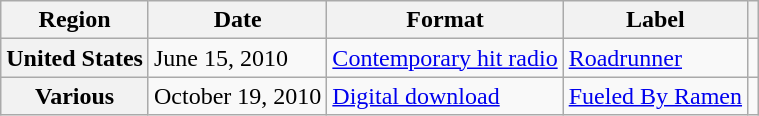<table class="wikitable plainrowheaders">
<tr>
<th scope="col">Region</th>
<th scope="col">Date</th>
<th scope="col">Format</th>
<th scope="col">Label</th>
<th scope="col"></th>
</tr>
<tr>
<th scope="row">United States</th>
<td>June 15, 2010</td>
<td><a href='#'>Contemporary hit radio</a></td>
<td><a href='#'>Roadrunner</a></td>
<td align="center"></td>
</tr>
<tr>
<th scope="row">Various</th>
<td>October 19, 2010</td>
<td><a href='#'>Digital download</a></td>
<td><a href='#'>Fueled By Ramen</a></td>
<td align="center"></td>
</tr>
</table>
